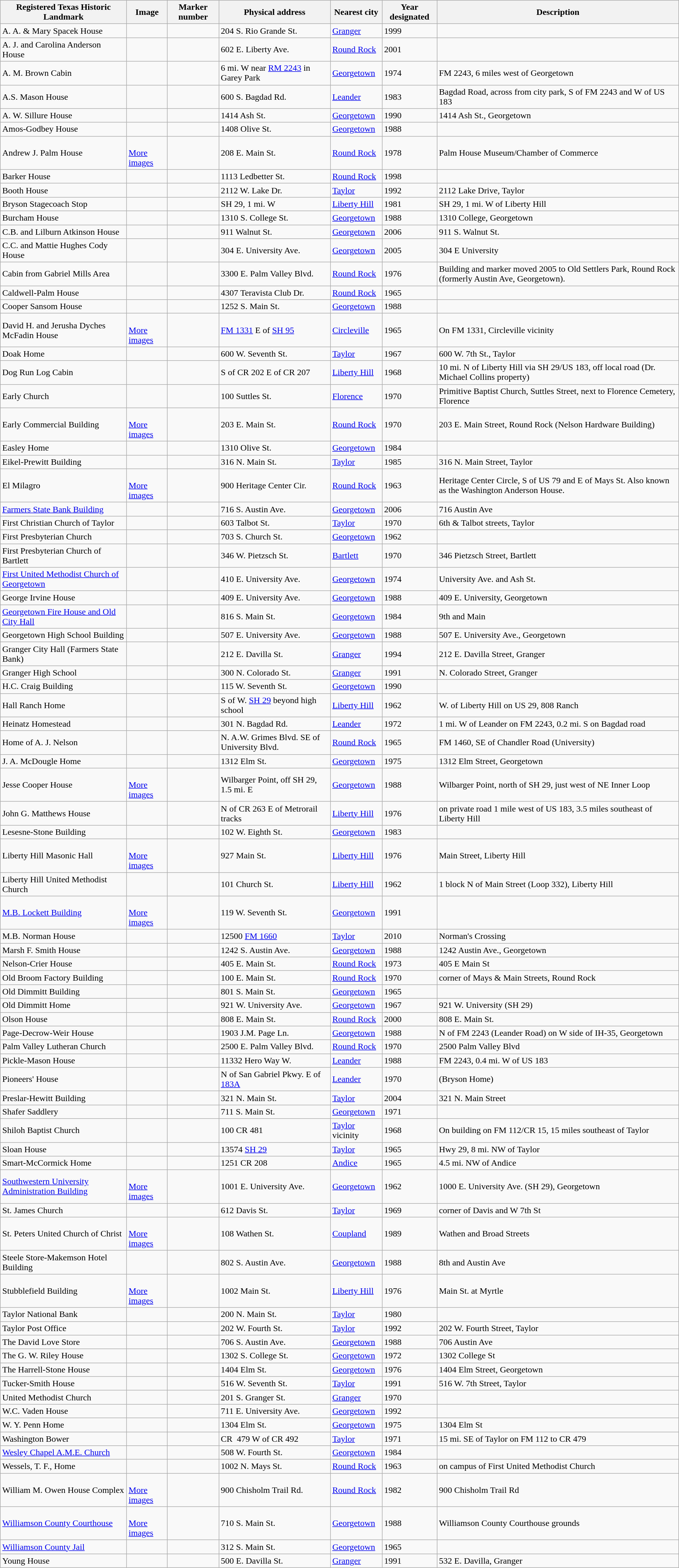<table class="wikitable sortable">
<tr>
<th>Registered Texas Historic Landmark</th>
<th>Image</th>
<th>Marker number</th>
<th>Physical address</th>
<th>Nearest city</th>
<th>Year designated</th>
<th>Description</th>
</tr>
<tr>
<td>A. A. & Mary Spacek House</td>
<td></td>
<td></td>
<td>204 S. Rio Grande St.<br></td>
<td><a href='#'>Granger</a></td>
<td>1999</td>
<td></td>
</tr>
<tr>
<td>A. J. and Carolina Anderson House</td>
<td></td>
<td></td>
<td>602 E. Liberty Ave.<br></td>
<td><a href='#'>Round Rock</a></td>
<td>2001</td>
<td></td>
</tr>
<tr>
<td>A. M. Brown Cabin</td>
<td></td>
<td></td>
<td>6 mi. W near <a href='#'>RM 2243</a> in Garey Park </td>
<td><a href='#'>Georgetown</a></td>
<td>1974</td>
<td>FM 2243, 6 miles west of Georgetown</td>
</tr>
<tr>
<td>A.S. Mason House</td>
<td></td>
<td></td>
<td>600 S. Bagdad Rd.<br></td>
<td><a href='#'>Leander</a></td>
<td>1983</td>
<td>Bagdad Road, across from city park, S of FM 2243 and W of US 183</td>
</tr>
<tr>
<td>A. W. Sillure House</td>
<td></td>
<td></td>
<td>1414 Ash St.<br></td>
<td><a href='#'>Georgetown</a></td>
<td>1990</td>
<td>1414 Ash St., Georgetown</td>
</tr>
<tr>
<td>Amos-Godbey House</td>
<td></td>
<td></td>
<td>1408 Olive St.<br></td>
<td><a href='#'>Georgetown</a></td>
<td>1988</td>
<td></td>
</tr>
<tr>
<td>Andrew J. Palm House</td>
<td><br> <a href='#'>More images</a></td>
<td></td>
<td>208 E. Main St.<br></td>
<td><a href='#'>Round Rock</a></td>
<td>1978</td>
<td>Palm House Museum/Chamber of Commerce</td>
</tr>
<tr>
<td>Barker House</td>
<td></td>
<td></td>
<td>1113 Ledbetter St.<br></td>
<td><a href='#'>Round Rock</a></td>
<td>1998</td>
<td></td>
</tr>
<tr>
<td>Booth House</td>
<td></td>
<td></td>
<td>2112 W. Lake Dr.<br></td>
<td><a href='#'>Taylor</a></td>
<td>1992</td>
<td>2112 Lake Drive, Taylor</td>
</tr>
<tr>
<td>Bryson Stagecoach Stop</td>
<td></td>
<td></td>
<td>SH 29, 1 mi. W<br></td>
<td><a href='#'>Liberty Hill</a></td>
<td>1981</td>
<td>SH 29, 1 mi. W of Liberty Hill</td>
</tr>
<tr>
<td>Burcham House</td>
<td></td>
<td></td>
<td>1310 S. College St.<br></td>
<td><a href='#'>Georgetown</a></td>
<td>1988</td>
<td>1310 College, Georgetown</td>
</tr>
<tr>
<td>C.B. and Lilburn Atkinson House</td>
<td></td>
<td></td>
<td>911 Walnut St.<br></td>
<td><a href='#'>Georgetown</a></td>
<td>2006</td>
<td>911 S. Walnut St.</td>
</tr>
<tr>
<td>C.C. and Mattie Hughes Cody House</td>
<td></td>
<td></td>
<td>304 E. University Ave.<br></td>
<td><a href='#'>Georgetown</a></td>
<td>2005</td>
<td>304 E University</td>
</tr>
<tr>
<td>Cabin from Gabriel Mills Area</td>
<td></td>
<td></td>
<td>3300 E. Palm Valley Blvd.<br></td>
<td><a href='#'>Round Rock</a></td>
<td>1976</td>
<td>Building and marker moved 2005 to Old Settlers Park, Round Rock (formerly Austin Ave, Georgetown).</td>
</tr>
<tr>
<td>Caldwell-Palm House</td>
<td></td>
<td></td>
<td>4307 Teravista Club Dr. <br></td>
<td><a href='#'>Round Rock</a></td>
<td>1965</td>
<td></td>
</tr>
<tr>
<td>Cooper Sansom House</td>
<td></td>
<td></td>
<td>1252 S. Main St.<br></td>
<td><a href='#'>Georgetown</a></td>
<td>1988</td>
<td></td>
</tr>
<tr>
<td>David H. and Jerusha Dyches McFadin House</td>
<td><br> <a href='#'>More images</a></td>
<td></td>
<td><a href='#'>FM 1331</a> E of <a href='#'>SH 95</a><br></td>
<td><a href='#'>Circleville</a></td>
<td>1965</td>
<td>On FM 1331, Circleville vicinity</td>
</tr>
<tr>
<td>Doak Home</td>
<td></td>
<td></td>
<td>600 W. Seventh St.<br></td>
<td><a href='#'>Taylor</a></td>
<td>1967</td>
<td>600 W. 7th St., Taylor</td>
</tr>
<tr>
<td>Dog Run Log Cabin</td>
<td></td>
<td></td>
<td>S of CR 202 E of CR 207<br></td>
<td><a href='#'>Liberty Hill</a></td>
<td>1968</td>
<td>10 mi. N of Liberty Hill via SH 29/US 183, off local road (Dr. Michael Collins property)</td>
</tr>
<tr>
<td>Early Church</td>
<td></td>
<td></td>
<td>100 Suttles St.<br></td>
<td><a href='#'>Florence</a></td>
<td>1970</td>
<td>Primitive Baptist Church, Suttles Street, next to Florence Cemetery, Florence</td>
</tr>
<tr>
<td>Early Commercial Building</td>
<td><br> <a href='#'>More images</a></td>
<td></td>
<td>203 E. Main St.<br></td>
<td><a href='#'>Round Rock</a></td>
<td>1970</td>
<td>203 E. Main Street, Round Rock (Nelson Hardware Building)</td>
</tr>
<tr>
<td>Easley Home</td>
<td></td>
<td></td>
<td>1310 Olive St.<br></td>
<td><a href='#'>Georgetown</a></td>
<td>1984</td>
<td></td>
</tr>
<tr>
<td>Eikel-Prewitt Building</td>
<td></td>
<td></td>
<td>316 N. Main St.<br></td>
<td><a href='#'>Taylor</a></td>
<td>1985</td>
<td>316 N. Main Street, Taylor</td>
</tr>
<tr>
<td>El Milagro</td>
<td><br> <a href='#'>More images</a></td>
<td></td>
<td>900 Heritage Center Cir. <br></td>
<td><a href='#'>Round Rock</a></td>
<td>1963</td>
<td>Heritage Center Circle, S of US 79 and E of Mays St. Also known as the Washington Anderson House.</td>
</tr>
<tr>
<td><a href='#'>Farmers State Bank Building</a></td>
<td></td>
<td></td>
<td>716 S. Austin Ave.<br></td>
<td><a href='#'>Georgetown</a></td>
<td>2006</td>
<td>716 Austin Ave</td>
</tr>
<tr>
<td>First Christian Church of Taylor</td>
<td></td>
<td></td>
<td>603 Talbot St.<br></td>
<td><a href='#'>Taylor</a></td>
<td>1970</td>
<td>6th & Talbot streets, Taylor</td>
</tr>
<tr>
<td>First Presbyterian Church</td>
<td></td>
<td></td>
<td>703 S. Church St.<br></td>
<td><a href='#'>Georgetown</a></td>
<td>1962</td>
<td></td>
</tr>
<tr>
<td>First Presbyterian Church of Bartlett</td>
<td></td>
<td></td>
<td>346 W. Pietzsch St.<br></td>
<td><a href='#'>Bartlett</a></td>
<td>1970</td>
<td>346 Pietzsch Street, Bartlett</td>
</tr>
<tr>
<td><a href='#'>First United Methodist Church of Georgetown</a></td>
<td></td>
<td></td>
<td>410 E. University Ave.<br></td>
<td><a href='#'>Georgetown</a></td>
<td>1974</td>
<td>University Ave. and Ash St.</td>
</tr>
<tr>
<td>George Irvine House</td>
<td></td>
<td></td>
<td>409 E. University Ave.<br></td>
<td><a href='#'>Georgetown</a></td>
<td>1988</td>
<td>409 E. University, Georgetown</td>
</tr>
<tr>
<td><a href='#'>Georgetown Fire House and Old City Hall</a></td>
<td></td>
<td></td>
<td>816 S. Main St.<br></td>
<td><a href='#'>Georgetown</a></td>
<td>1984</td>
<td>9th and Main</td>
</tr>
<tr>
<td>Georgetown High School Building</td>
<td></td>
<td></td>
<td>507 E. University Ave.<br></td>
<td><a href='#'>Georgetown</a></td>
<td>1988</td>
<td>507 E. University Ave., Georgetown</td>
</tr>
<tr>
<td>Granger City Hall (Farmers State Bank)</td>
<td></td>
<td></td>
<td>212 E. Davilla St.<br></td>
<td><a href='#'>Granger</a></td>
<td>1994</td>
<td>212 E. Davilla Street, Granger</td>
</tr>
<tr>
<td>Granger High School</td>
<td></td>
<td></td>
<td>300 N. Colorado St.<br></td>
<td><a href='#'>Granger</a></td>
<td>1991</td>
<td>N. Colorado Street, Granger</td>
</tr>
<tr>
<td>H.C. Craig Building</td>
<td></td>
<td></td>
<td>115 W. Seventh St.<br></td>
<td><a href='#'>Georgetown</a></td>
<td>1990</td>
<td></td>
</tr>
<tr>
<td>Hall Ranch Home</td>
<td></td>
<td></td>
<td>S of W. <a href='#'>SH 29</a> beyond high school<br></td>
<td><a href='#'>Liberty Hill</a></td>
<td>1962</td>
<td>W. of Liberty Hill on US 29, 808 Ranch</td>
</tr>
<tr>
<td>Heinatz Homestead</td>
<td></td>
<td></td>
<td>301 N. Bagdad Rd.<br></td>
<td><a href='#'>Leander</a></td>
<td>1972</td>
<td>1 mi. W of Leander on FM 2243, 0.2 mi. S on Bagdad road</td>
</tr>
<tr>
<td>Home of A. J. Nelson</td>
<td></td>
<td></td>
<td>N. A.W. Grimes Blvd. SE of University Blvd.<br></td>
<td><a href='#'>Round Rock</a></td>
<td>1965</td>
<td>FM 1460, SE of Chandler Road (University)</td>
</tr>
<tr>
<td>J. A. McDougle Home</td>
<td></td>
<td></td>
<td>1312 Elm St.<br></td>
<td><a href='#'>Georgetown</a></td>
<td>1975</td>
<td>1312 Elm Street, Georgetown</td>
</tr>
<tr>
<td>Jesse Cooper House</td>
<td><br> <a href='#'>More images</a></td>
<td></td>
<td>Wilbarger Point, off SH 29, 1.5 mi. E<br></td>
<td><a href='#'>Georgetown</a></td>
<td>1988</td>
<td>Wilbarger Point, north of SH 29, just west of NE Inner Loop</td>
</tr>
<tr>
<td>John G. Matthews House</td>
<td></td>
<td></td>
<td>N of CR 263 E of Metrorail tracks<br></td>
<td><a href='#'>Liberty Hill</a></td>
<td>1976</td>
<td>on private road 1 mile west of US 183, 3.5 miles southeast of Liberty Hill</td>
</tr>
<tr>
<td>Lesesne-Stone Building</td>
<td></td>
<td></td>
<td>102 W. Eighth St.<br></td>
<td><a href='#'>Georgetown</a></td>
<td>1983</td>
<td></td>
</tr>
<tr>
<td>Liberty Hill Masonic Hall</td>
<td><br> <a href='#'>More images</a></td>
<td></td>
<td>927 Main St.<br></td>
<td><a href='#'>Liberty Hill</a></td>
<td>1976</td>
<td>Main Street, Liberty Hill</td>
</tr>
<tr>
<td>Liberty Hill United Methodist Church</td>
<td></td>
<td></td>
<td>101 Church St.<br></td>
<td><a href='#'>Liberty Hill</a></td>
<td>1962</td>
<td>1 block N of Main Street (Loop 332), Liberty Hill</td>
</tr>
<tr>
<td><a href='#'>M.B. Lockett Building</a></td>
<td><br> <a href='#'>More images</a></td>
<td></td>
<td>119 W. Seventh St.<br></td>
<td><a href='#'>Georgetown</a></td>
<td>1991</td>
<td></td>
</tr>
<tr>
<td>M.B. Norman House</td>
<td></td>
<td></td>
<td>12500 <a href='#'>FM 1660</a><br></td>
<td><a href='#'>Taylor</a></td>
<td>2010</td>
<td>Norman's Crossing</td>
</tr>
<tr>
<td>Marsh F. Smith House</td>
<td></td>
<td></td>
<td>1242 S. Austin Ave.<br></td>
<td><a href='#'>Georgetown</a></td>
<td>1988</td>
<td>1242 Austin Ave., Georgetown</td>
</tr>
<tr>
<td>Nelson-Crier House</td>
<td></td>
<td></td>
<td>405 E. Main St.<br></td>
<td><a href='#'>Round Rock</a></td>
<td>1973</td>
<td>405 E Main St</td>
</tr>
<tr>
<td>Old Broom Factory Building</td>
<td></td>
<td></td>
<td>100 E. Main St.<br></td>
<td><a href='#'>Round Rock</a></td>
<td>1970</td>
<td>corner of Mays & Main Streets, Round Rock</td>
</tr>
<tr>
<td>Old Dimmitt Building</td>
<td></td>
<td></td>
<td>801 S. Main St.<br></td>
<td><a href='#'>Georgetown</a></td>
<td>1965</td>
<td></td>
</tr>
<tr>
<td>Old Dimmitt Home</td>
<td></td>
<td></td>
<td>921 W. University Ave.<br></td>
<td><a href='#'>Georgetown</a></td>
<td>1967</td>
<td>921 W. University (SH 29)</td>
</tr>
<tr>
<td>Olson House</td>
<td></td>
<td></td>
<td>808 E. Main St.<br></td>
<td><a href='#'>Round Rock</a></td>
<td>2000</td>
<td>808 E. Main St.</td>
</tr>
<tr>
<td>Page-Decrow-Weir House</td>
<td></td>
<td></td>
<td>1903 J.M. Page Ln.<br></td>
<td><a href='#'>Georgetown</a></td>
<td>1988</td>
<td>N of FM 2243 (Leander Road) on W side of IH-35, Georgetown</td>
</tr>
<tr>
<td>Palm Valley Lutheran Church</td>
<td></td>
<td></td>
<td>2500 E. Palm Valley Blvd.<br></td>
<td><a href='#'>Round Rock</a></td>
<td>1970</td>
<td>2500 Palm Valley Blvd</td>
</tr>
<tr>
<td>Pickle-Mason House</td>
<td></td>
<td></td>
<td>11332 Hero Way W.<br></td>
<td><a href='#'>Leander</a></td>
<td>1988</td>
<td>FM 2243, 0.4 mi. W of US 183</td>
</tr>
<tr>
<td>Pioneers' House</td>
<td></td>
<td></td>
<td>N of San Gabriel Pkwy. E of <a href='#'>183A</a><br></td>
<td><a href='#'>Leander</a></td>
<td>1970</td>
<td>(Bryson Home)</td>
</tr>
<tr>
<td>Preslar-Hewitt Building</td>
<td></td>
<td></td>
<td>321 N. Main St.<br></td>
<td><a href='#'>Taylor</a></td>
<td>2004</td>
<td>321 N. Main Street</td>
</tr>
<tr>
<td>Shafer Saddlery</td>
<td></td>
<td></td>
<td>711 S. Main St.<br></td>
<td><a href='#'>Georgetown</a></td>
<td>1971</td>
<td></td>
</tr>
<tr>
<td>Shiloh Baptist Church</td>
<td></td>
<td></td>
<td>100 CR 481<br></td>
<td><a href='#'>Taylor</a> vicinity</td>
<td>1968</td>
<td>On building on FM 112/CR 15, 15 miles southeast of Taylor</td>
</tr>
<tr>
<td>Sloan House</td>
<td></td>
<td></td>
<td>13574 <a href='#'>SH 29</a><br></td>
<td><a href='#'>Taylor</a></td>
<td>1965</td>
<td>Hwy 29, 8 mi. NW of Taylor</td>
</tr>
<tr>
<td>Smart-McCormick Home</td>
<td></td>
<td></td>
<td>1251 CR 208<br></td>
<td><a href='#'>Andice</a></td>
<td>1965</td>
<td>4.5 mi. NW of Andice</td>
</tr>
<tr>
<td><a href='#'>Southwestern University Administration Building</a></td>
<td><br> <a href='#'>More images</a></td>
<td></td>
<td>1001 E. University Ave.<br></td>
<td><a href='#'>Georgetown</a></td>
<td>1962</td>
<td>1000 E. University Ave. (SH 29), Georgetown</td>
</tr>
<tr>
<td>St. James Church</td>
<td></td>
<td></td>
<td>612 Davis St.<br></td>
<td><a href='#'>Taylor</a></td>
<td>1969</td>
<td>corner of Davis and W 7th St</td>
</tr>
<tr>
<td>St. Peters United Church of Christ</td>
<td><br> <a href='#'>More images</a></td>
<td></td>
<td>108 Wathen St.<br></td>
<td><a href='#'>Coupland</a></td>
<td>1989</td>
<td>Wathen and Broad Streets</td>
</tr>
<tr>
<td>Steele Store-Makemson Hotel Building</td>
<td></td>
<td></td>
<td>802 S. Austin Ave.<br></td>
<td><a href='#'>Georgetown</a></td>
<td>1988</td>
<td>8th and Austin Ave</td>
</tr>
<tr>
<td>Stubblefield Building</td>
<td><br> <a href='#'>More images</a></td>
<td></td>
<td>1002 Main St.<br></td>
<td><a href='#'>Liberty Hill</a></td>
<td>1976</td>
<td>Main St. at Myrtle</td>
</tr>
<tr>
<td>Taylor National Bank</td>
<td></td>
<td></td>
<td>200 N. Main St.<br></td>
<td><a href='#'>Taylor</a></td>
<td>1980</td>
<td></td>
</tr>
<tr>
<td>Taylor Post Office</td>
<td></td>
<td></td>
<td>202 W. Fourth St.<br></td>
<td><a href='#'>Taylor</a></td>
<td>1992</td>
<td>202 W. Fourth Street, Taylor</td>
</tr>
<tr>
<td>The David Love Store</td>
<td></td>
<td></td>
<td>706 S. Austin Ave.<br></td>
<td><a href='#'>Georgetown</a></td>
<td>1988</td>
<td>706 Austin Ave</td>
</tr>
<tr>
<td>The G. W. Riley House</td>
<td></td>
<td></td>
<td>1302 S. College St.<br></td>
<td><a href='#'>Georgetown</a></td>
<td>1972</td>
<td>1302 College St</td>
</tr>
<tr>
<td>The Harrell-Stone House</td>
<td></td>
<td></td>
<td>1404 Elm St.<br></td>
<td><a href='#'>Georgetown</a></td>
<td>1976</td>
<td>1404 Elm Street, Georgetown</td>
</tr>
<tr>
<td>Tucker-Smith House</td>
<td></td>
<td></td>
<td>516 W. Seventh St.<br></td>
<td><a href='#'>Taylor</a></td>
<td>1991</td>
<td>516 W. 7th Street, Taylor</td>
</tr>
<tr>
<td>United Methodist Church</td>
<td></td>
<td></td>
<td>201 S. Granger St.<br></td>
<td><a href='#'>Granger</a></td>
<td>1970</td>
<td></td>
</tr>
<tr>
<td>W.C. Vaden House</td>
<td></td>
<td></td>
<td>711 E. University Ave.<br></td>
<td><a href='#'>Georgetown</a></td>
<td>1992</td>
<td></td>
</tr>
<tr>
<td>W. Y. Penn Home</td>
<td></td>
<td></td>
<td>1304 Elm St.<br></td>
<td><a href='#'>Georgetown</a></td>
<td>1975</td>
<td>1304 Elm St</td>
</tr>
<tr>
<td>Washington Bower</td>
<td></td>
<td></td>
<td>CR  479 W of CR 492<br></td>
<td><a href='#'>Taylor</a></td>
<td>1971</td>
<td>15 mi. SE of Taylor on FM 112 to CR 479</td>
</tr>
<tr>
<td><a href='#'>Wesley Chapel A.M.E. Church</a></td>
<td></td>
<td></td>
<td>508 W. Fourth St.<br></td>
<td><a href='#'>Georgetown</a></td>
<td>1984</td>
<td></td>
</tr>
<tr>
<td>Wessels, T. F., Home</td>
<td></td>
<td></td>
<td>1002 N. Mays St.<br></td>
<td><a href='#'>Round Rock</a></td>
<td>1963</td>
<td>on campus of First United Methodist Church</td>
</tr>
<tr>
<td>William M. Owen House Complex</td>
<td><br> <a href='#'>More images</a></td>
<td></td>
<td>900 Chisholm Trail Rd.<br></td>
<td><a href='#'>Round Rock</a></td>
<td>1982</td>
<td>900 Chisholm Trail Rd</td>
</tr>
<tr>
<td><a href='#'>Williamson County Courthouse</a></td>
<td><br> <a href='#'>More images</a></td>
<td></td>
<td>710 S. Main St.<br></td>
<td><a href='#'>Georgetown</a></td>
<td>1988</td>
<td>Williamson County Courthouse grounds</td>
</tr>
<tr>
<td><a href='#'>Williamson County Jail</a></td>
<td></td>
<td></td>
<td>312 S. Main St.<br></td>
<td><a href='#'>Georgetown</a></td>
<td>1965</td>
<td></td>
</tr>
<tr>
<td>Young House</td>
<td></td>
<td></td>
<td>500 E. Davilla St.<br></td>
<td><a href='#'>Granger</a></td>
<td>1991</td>
<td>532 E. Davilla, Granger</td>
</tr>
</table>
